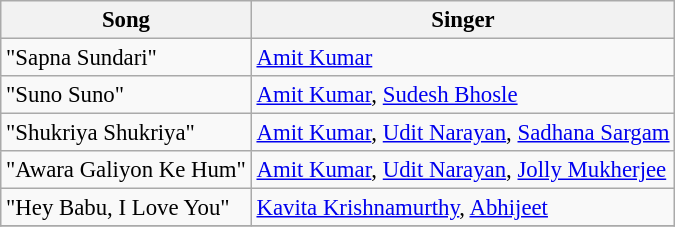<table class="wikitable" style="font-size:95%;">
<tr>
<th>Song</th>
<th>Singer</th>
</tr>
<tr>
<td>"Sapna Sundari"</td>
<td><a href='#'>Amit Kumar</a></td>
</tr>
<tr>
<td>"Suno Suno"</td>
<td><a href='#'>Amit Kumar</a>, <a href='#'>Sudesh Bhosle</a></td>
</tr>
<tr>
<td>"Shukriya Shukriya"</td>
<td><a href='#'>Amit Kumar</a>, <a href='#'>Udit Narayan</a>, <a href='#'>Sadhana Sargam</a></td>
</tr>
<tr>
<td>"Awara Galiyon Ke Hum"</td>
<td><a href='#'>Amit Kumar</a>, <a href='#'>Udit Narayan</a>, <a href='#'>Jolly Mukherjee</a></td>
</tr>
<tr>
<td>"Hey Babu, I Love You"</td>
<td><a href='#'>Kavita Krishnamurthy</a>, <a href='#'>Abhijeet</a></td>
</tr>
<tr>
</tr>
</table>
